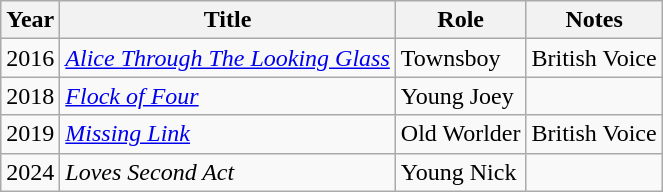<table class="wikitable sortable">
<tr>
<th>Year</th>
<th>Title</th>
<th>Role</th>
<th>Notes</th>
</tr>
<tr>
<td>2016</td>
<td><em><a href='#'>Alice Through The Looking Glass</a></em></td>
<td>Townsboy</td>
<td>British Voice</td>
</tr>
<tr>
<td>2018</td>
<td><em><a href='#'>Flock of Four</a></em></td>
<td>Young Joey</td>
</tr>
<tr>
<td>2019</td>
<td><em><a href='#'>Missing Link</a></em></td>
<td>Old Worlder</td>
<td>British Voice</td>
</tr>
<tr>
<td>2024</td>
<td><em>Loves Second Act</em></td>
<td>Young Nick</td>
</tr>
</table>
